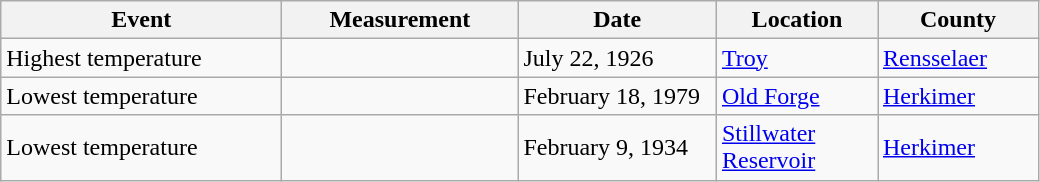<table class="wikitable"  |>
<tr>
<th width="180">Event</th>
<th width="150">Measurement</th>
<th width="125">Date</th>
<th width="100">Location</th>
<th width= "100">County</th>
</tr>
<tr>
<td>Highest temperature</td>
<td></td>
<td>July 22, 1926</td>
<td><a href='#'>Troy</a></td>
<td><a href='#'>Rensselaer</a></td>
</tr>
<tr>
<td>Lowest temperature</td>
<td></td>
<td>February 18, 1979</td>
<td><a href='#'>Old Forge</a></td>
<td><a href='#'>Herkimer</a></td>
</tr>
<tr>
<td>Lowest temperature</td>
<td></td>
<td>February 9, 1934</td>
<td><a href='#'>Stillwater Reservoir</a></td>
<td><a href='#'>Herkimer</a></td>
</tr>
</table>
